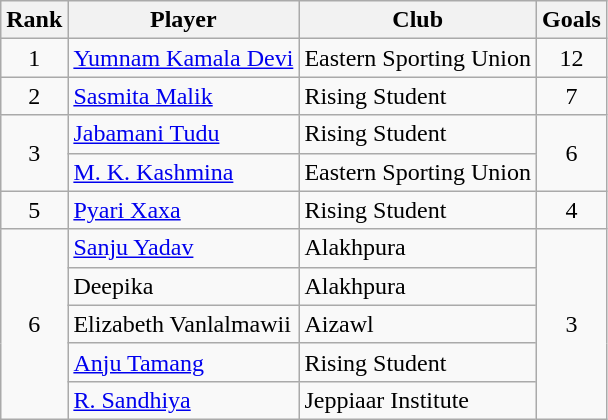<table class="wikitable" style="text-align:center">
<tr>
<th>Rank</th>
<th>Player</th>
<th>Club</th>
<th>Goals</th>
</tr>
<tr>
<td rowspan="1">1</td>
<td align="left"><a href='#'>Yumnam Kamala Devi</a></td>
<td align="left">Eastern Sporting Union</td>
<td rowspan="1">12</td>
</tr>
<tr>
<td rowspan="1">2</td>
<td align="left"><a href='#'>Sasmita Malik</a></td>
<td align="left">Rising Student</td>
<td rowspan="1">7</td>
</tr>
<tr>
<td rowspan="2">3</td>
<td align="left"><a href='#'>Jabamani Tudu</a></td>
<td align="left">Rising Student</td>
<td rowspan="2">6</td>
</tr>
<tr>
<td align="left"><a href='#'>M. K. Kashmina</a></td>
<td align="left">Eastern Sporting Union</td>
</tr>
<tr>
<td rowspan="1">5</td>
<td align="left"><a href='#'>Pyari Xaxa</a></td>
<td align="left">Rising Student</td>
<td rowspan="1">4</td>
</tr>
<tr>
<td rowspan="5">6</td>
<td align="left"><a href='#'>Sanju Yadav</a></td>
<td align="left">Alakhpura</td>
<td rowspan="5">3</td>
</tr>
<tr>
<td align="left">Deepika</td>
<td align="left">Alakhpura</td>
</tr>
<tr>
<td align="left">Elizabeth Vanlalmawii</td>
<td align="left">Aizawl</td>
</tr>
<tr>
<td align="left"><a href='#'>Anju Tamang</a></td>
<td align="left">Rising Student</td>
</tr>
<tr>
<td align="left"><a href='#'>R. Sandhiya</a></td>
<td align="left">Jeppiaar Institute</td>
</tr>
</table>
